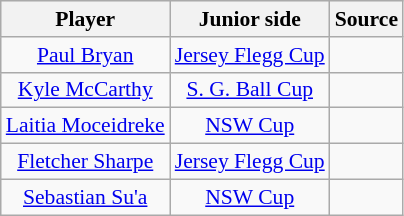<table class="wikitable sortable" style="text-align: center; font-size:90%">
<tr style="background:#efefef;">
<th>Player</th>
<th>Junior side</th>
<th>Source</th>
</tr>
<tr>
<td><a href='#'>Paul Bryan</a></td>
<td><a href='#'>Jersey Flegg Cup</a></td>
<td></td>
</tr>
<tr>
<td><a href='#'>Kyle McCarthy</a></td>
<td><a href='#'>S. G. Ball Cup</a></td>
<td></td>
</tr>
<tr>
<td><a href='#'>Laitia Moceidreke</a></td>
<td><a href='#'>NSW Cup</a></td>
<td></td>
</tr>
<tr>
<td><a href='#'>Fletcher Sharpe</a></td>
<td><a href='#'>Jersey Flegg Cup</a></td>
<td></td>
</tr>
<tr>
<td><a href='#'>Sebastian Su'a</a></td>
<td><a href='#'>NSW Cup</a></td>
<td></td>
</tr>
</table>
